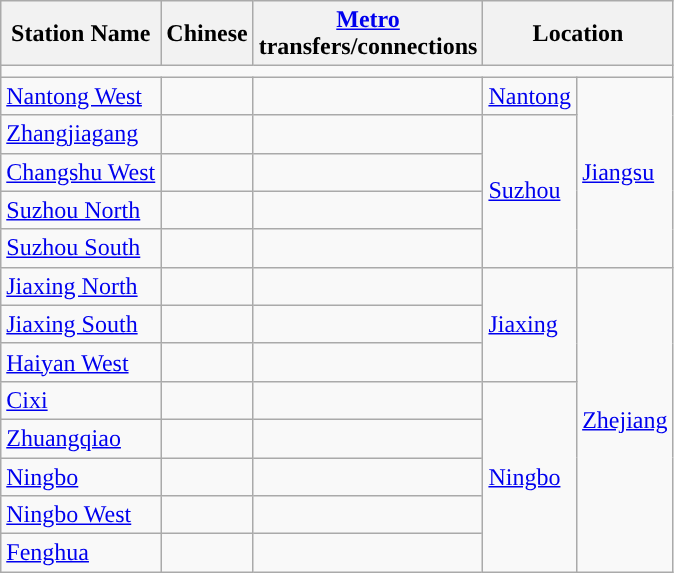<table class="wikitable">
<tr>
<th>Station Name</th>
<th>Chinese<br>
</th>
<th><a href='#'>Metro</a><br>transfers/connections</th>
<th colspan="2">Location</th>
</tr>
<tr style="background:#">
<td colspan = "11"></td>
</tr>
<tr>
<td><a href='#'>Nantong West</a></td>
<td></td>
<td></td>
<td><a href='#'>Nantong</a></td>
<td rowspan="5"><a href='#'>Jiangsu</a></td>
</tr>
<tr>
<td><a href='#'>Zhangjiagang</a></td>
<td></td>
<td></td>
<td rowspan="4"><a href='#'>Suzhou</a></td>
</tr>
<tr>
<td><a href='#'>Changshu West</a></td>
<td></td>
<td></td>
</tr>
<tr>
<td><a href='#'>Suzhou North</a></td>
<td></td>
<td>  </td>
</tr>
<tr>
<td><a href='#'>Suzhou South</a></td>
<td></td>
<td></td>
</tr>
<tr>
<td><a href='#'>Jiaxing North</a></td>
<td></td>
<td></td>
<td rowspan="3"><a href='#'>Jiaxing</a></td>
<td rowspan="8"><a href='#'>Zhejiang</a></td>
</tr>
<tr>
<td><a href='#'>Jiaxing South</a></td>
<td></td>
<td></td>
</tr>
<tr>
<td><a href='#'>Haiyan West</a></td>
<td></td>
<td></td>
</tr>
<tr>
<td><a href='#'>Cixi</a></td>
<td></td>
<td> </td>
<td rowspan="5"><a href='#'>Ningbo</a></td>
</tr>
<tr>
<td><a href='#'>Zhuangqiao</a></td>
<td></td>
<td> </td>
</tr>
<tr>
<td><a href='#'>Ningbo</a></td>
<td></td>
<td>  </td>
</tr>
<tr>
<td><a href='#'>Ningbo West</a></td>
<td></td>
<td>    </td>
</tr>
<tr>
<td><a href='#'>Fenghua</a></td>
<td></td>
<td> </td>
</tr>
</table>
